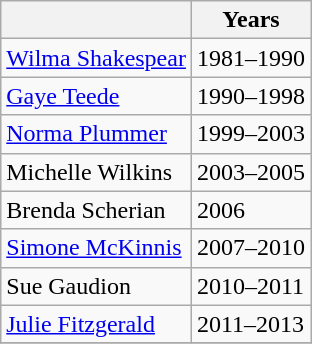<table class="wikitable collapsible">
<tr>
<th></th>
<th>Years</th>
</tr>
<tr>
<td><a href='#'>Wilma Shakespear</a></td>
<td>1981–1990</td>
</tr>
<tr>
<td><a href='#'>Gaye Teede</a></td>
<td>1990–1998</td>
</tr>
<tr>
<td><a href='#'>Norma Plummer</a></td>
<td>1999–2003</td>
</tr>
<tr>
<td>Michelle Wilkins </td>
<td>2003–2005</td>
</tr>
<tr>
<td>Brenda Scherian </td>
<td>2006</td>
</tr>
<tr>
<td><a href='#'>Simone McKinnis</a></td>
<td>2007–2010</td>
</tr>
<tr>
<td>Sue Gaudion </td>
<td>2010–2011</td>
</tr>
<tr>
<td><a href='#'>Julie Fitzgerald</a></td>
<td>2011–2013</td>
</tr>
<tr>
</tr>
</table>
